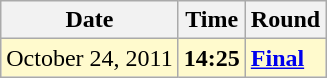<table class="wikitable">
<tr>
<th>Date</th>
<th>Time</th>
<th>Round</th>
</tr>
<tr style=background:lemonchiffon>
<td>October 24, 2011</td>
<td><strong>14:25</strong></td>
<td><strong><a href='#'>Final</a></strong></td>
</tr>
</table>
